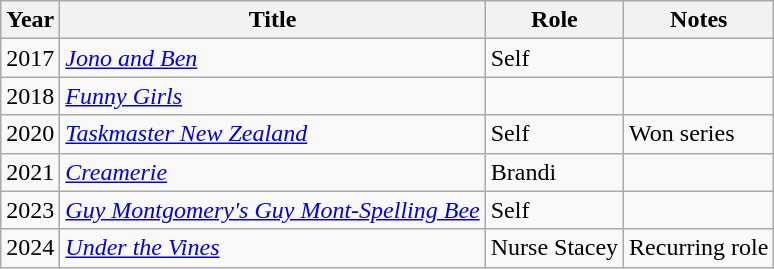<table class="wikitable">
<tr>
<th>Year</th>
<th>Title</th>
<th>Role</th>
<th>Notes</th>
</tr>
<tr>
<td>2017</td>
<td><em><a href='#'>Jono and Ben</a></em></td>
<td>Self</td>
<td></td>
</tr>
<tr>
<td>2018</td>
<td><em><a href='#'>Funny Girls</a></em></td>
<td></td>
<td></td>
</tr>
<tr>
<td>2020</td>
<td><em><a href='#'>Taskmaster New Zealand</a></em></td>
<td>Self</td>
<td>Won series</td>
</tr>
<tr>
<td>2021</td>
<td><em><a href='#'>Creamerie</a></em></td>
<td>Brandi</td>
<td></td>
</tr>
<tr>
<td>2023</td>
<td><em><a href='#'>Guy Montgomery's Guy Mont-Spelling Bee</a></em></td>
<td>Self</td>
<td></td>
</tr>
<tr>
<td>2024</td>
<td><em><a href='#'>Under the Vines</a></em></td>
<td>Nurse Stacey</td>
<td>Recurring role</td>
</tr>
</table>
